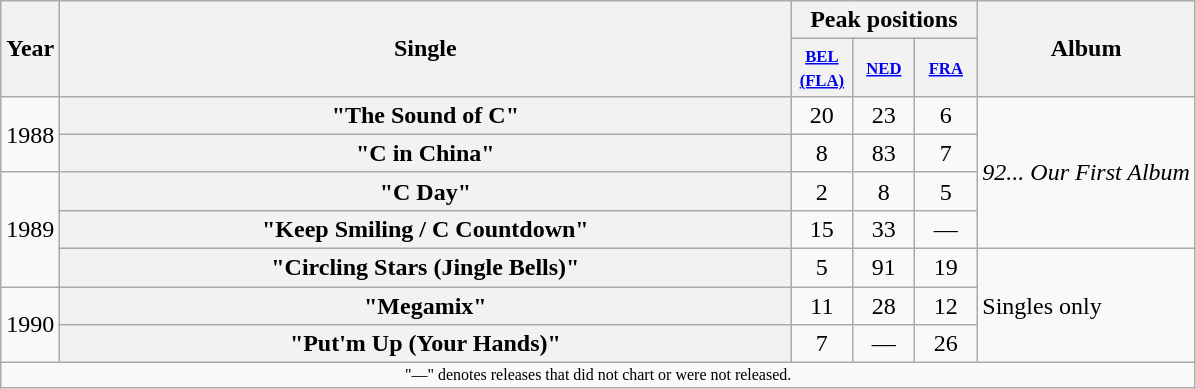<table class="wikitable plainrowheaders" style="text-align:center;">
<tr>
<th rowspan="2">Year</th>
<th rowspan="2" style="width:30em;">Single</th>
<th colspan="3">Peak positions</th>
<th rowspan="2">Album</th>
</tr>
<tr style="font-size:smaller;">
<th width="35"><small><a href='#'>BEL<br>(FLA)</a></small><br></th>
<th width="35"><small><a href='#'>NED</a></small><br></th>
<th width="35"><small><a href='#'>FRA</a></small><br></th>
</tr>
<tr>
<td rowspan="2">1988</td>
<th scope="row">"The Sound of C"</th>
<td>20</td>
<td>23</td>
<td>6</td>
<td align="left" rowspan="4"><em>92... Our First Album</em></td>
</tr>
<tr>
<th scope="row">"C in China"</th>
<td>8</td>
<td>83</td>
<td>7</td>
</tr>
<tr>
<td rowspan="3">1989</td>
<th scope="row">"C Day"</th>
<td>2</td>
<td>8</td>
<td>5</td>
</tr>
<tr>
<th scope="row">"Keep Smiling / C Countdown"</th>
<td>15</td>
<td>33</td>
<td>—</td>
</tr>
<tr>
<th scope="row">"Circling Stars (Jingle Bells)"</th>
<td>5</td>
<td>91</td>
<td>19</td>
<td align="left" rowspan="3">Singles only</td>
</tr>
<tr>
<td rowspan="2">1990</td>
<th scope="row">"Megamix"</th>
<td>11</td>
<td>28</td>
<td>12</td>
</tr>
<tr>
<th scope="row">"Put'm Up (Your Hands)"</th>
<td>7</td>
<td>—</td>
<td>26</td>
</tr>
<tr>
<td align="center" colspan="6" style="font-size:8pt">"—" denotes releases that did not chart or were not released.</td>
</tr>
</table>
